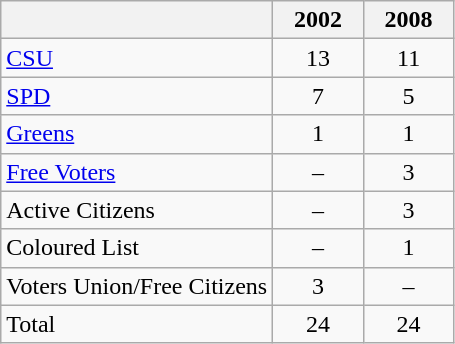<table class="wikitable">
<tr class="hintergrundfarbe5">
<th></th>
<th width="20%">2002</th>
<th width="20%">2008</th>
</tr>
<tr>
<td><a href='#'>CSU</a></td>
<td style="text-align:center">13</td>
<td style="text-align:center">11</td>
</tr>
<tr>
<td><a href='#'>SPD</a></td>
<td style="text-align:center">7</td>
<td style="text-align:center">5</td>
</tr>
<tr>
<td><a href='#'>Greens</a></td>
<td style="text-align:center">1</td>
<td style="text-align:center">1</td>
</tr>
<tr>
<td><a href='#'>Free Voters</a></td>
<td style="text-align:center">–</td>
<td style="text-align:center">3</td>
</tr>
<tr>
<td>Active Citizens</td>
<td style="text-align:center">–</td>
<td style="text-align:center">3</td>
</tr>
<tr>
<td>Coloured List</td>
<td style="text-align:center">–</td>
<td style="text-align:center">1</td>
</tr>
<tr>
<td>Voters Union/Free Citizens</td>
<td style="text-align:center">3</td>
<td style="text-align:center">–</td>
</tr>
<tr>
<td>Total</td>
<td style="text-align:center">24</td>
<td style="text-align:center">24</td>
</tr>
</table>
